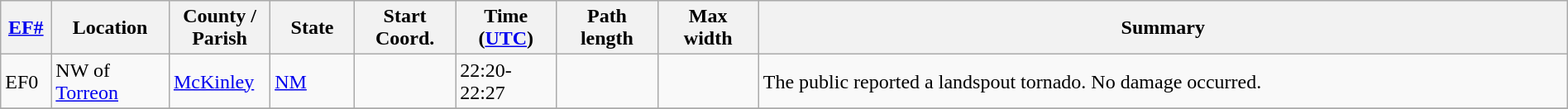<table class="wikitable sortable" style="width:100%;">
<tr>
<th scope="col"  style="width:3%; text-align:center;"><a href='#'>EF#</a></th>
<th scope="col"  style="width:7%; text-align:center;" class="unsortable">Location</th>
<th scope="col"  style="width:6%; text-align:center;" class="unsortable">County / Parish</th>
<th scope="col"  style="width:5%; text-align:center;">State</th>
<th scope="col"  style="width:6%; text-align:center;">Start Coord.</th>
<th scope="col"  style="width:6%; text-align:center;">Time (<a href='#'>UTC</a>)</th>
<th scope="col"  style="width:6%; text-align:center;">Path length</th>
<th scope="col"  style="width:6%; text-align:center;">Max width</th>
<th scope="col" class="unsortable" style="width:48%; text-align:center;">Summary</th>
</tr>
<tr>
<td bgcolor=>EF0</td>
<td>NW of <a href='#'>Torreon</a></td>
<td><a href='#'>McKinley</a></td>
<td><a href='#'>NM</a></td>
<td></td>
<td>22:20-22:27</td>
<td></td>
<td></td>
<td>The public reported a landspout tornado. No damage occurred.</td>
</tr>
<tr>
</tr>
</table>
